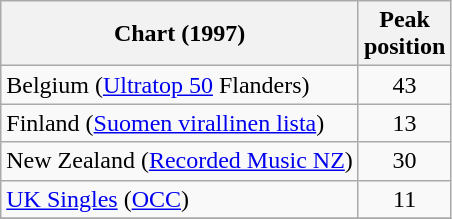<table class="wikitable sortable">
<tr>
<th>Chart (1997)</th>
<th>Peak<br>position</th>
</tr>
<tr>
<td>Belgium (<a href='#'>Ultratop 50</a> Flanders)</td>
<td style="text-align:center;">43</td>
</tr>
<tr>
<td>Finland (<a href='#'>Suomen virallinen lista</a>)</td>
<td style="text-align:center;">13</td>
</tr>
<tr>
<td>New Zealand (<a href='#'>Recorded Music NZ</a>)</td>
<td style="text-align:center;">30</td>
</tr>
<tr>
<td><a href='#'>UK Singles</a> (<a href='#'>OCC</a>)</td>
<td style="text-align:center;">11</td>
</tr>
<tr>
</tr>
</table>
